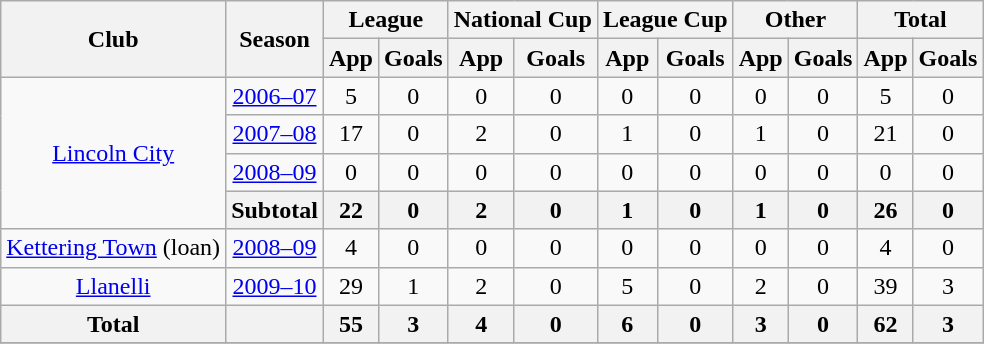<table class="wikitable">
<tr>
<th rowspan=2>Club</th>
<th rowspan=2>Season</th>
<th colspan=2>League</th>
<th colspan=2>National Cup</th>
<th colspan=2>League Cup</th>
<th colspan=2>Other</th>
<th colspan=2>Total</th>
</tr>
<tr>
<th>App</th>
<th>Goals</th>
<th>App</th>
<th>Goals</th>
<th>App</th>
<th>Goals</th>
<th>App</th>
<th>Goals</th>
<th>App</th>
<th>Goals</th>
</tr>
<tr align=center>
<td rowspan=4><a href='#'>Lincoln City</a></td>
<td><a href='#'>2006–07</a></td>
<td>5</td>
<td>0</td>
<td>0</td>
<td>0</td>
<td>0</td>
<td>0</td>
<td>0</td>
<td>0</td>
<td>5</td>
<td>0</td>
</tr>
<tr align=center>
<td><a href='#'>2007–08</a></td>
<td>17</td>
<td>0</td>
<td>2</td>
<td>0</td>
<td>1</td>
<td>0</td>
<td>1</td>
<td>0</td>
<td>21</td>
<td>0</td>
</tr>
<tr align=center>
<td><a href='#'>2008–09</a></td>
<td>0</td>
<td>0</td>
<td>0</td>
<td>0</td>
<td>0</td>
<td>0</td>
<td>0</td>
<td>0</td>
<td>0</td>
<td>0</td>
</tr>
<tr>
<th>Subtotal</th>
<th>22</th>
<th>0</th>
<th>2</th>
<th>0</th>
<th>1</th>
<th>0</th>
<th>1</th>
<th>0</th>
<th>26</th>
<th>0</th>
</tr>
<tr align=center>
<td rowspan=1><a href='#'>Kettering Town</a> (loan)</td>
<td><a href='#'>2008–09</a></td>
<td>4</td>
<td>0</td>
<td>0</td>
<td>0</td>
<td>0</td>
<td>0</td>
<td>0</td>
<td>0</td>
<td>4</td>
<td>0</td>
</tr>
<tr align=center>
<td rowspan=1><a href='#'>Llanelli</a></td>
<td><a href='#'>2009–10</a></td>
<td>29</td>
<td>1</td>
<td>2</td>
<td>0</td>
<td>5</td>
<td>0</td>
<td>2</td>
<td>0</td>
<td>39</td>
<td>3</td>
</tr>
<tr>
<th>Total</th>
<th></th>
<th>55</th>
<th>3</th>
<th>4</th>
<th>0</th>
<th>6</th>
<th>0</th>
<th>3</th>
<th>0</th>
<th>62</th>
<th>3</th>
</tr>
<tr>
</tr>
</table>
